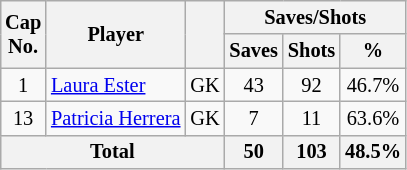<table class="wikitable sortable" style="text-align: center; font-size: 85%; margin-left: 1em;">
<tr>
<th rowspan="2">Cap<br>No.</th>
<th rowspan="2">Player</th>
<th rowspan="2"></th>
<th colspan="3">Saves/Shots</th>
</tr>
<tr>
<th>Saves</th>
<th>Shots</th>
<th>%</th>
</tr>
<tr>
<td>1</td>
<td style="text-align: left;" data-sort-value="Ester, Laura"><a href='#'>Laura Ester</a></td>
<td>GK</td>
<td>43</td>
<td>92</td>
<td>46.7%</td>
</tr>
<tr>
<td>13</td>
<td style="text-align: left;" data-sort-value="Herrera, Patricia"><a href='#'>Patricia Herrera</a></td>
<td>GK</td>
<td>7</td>
<td>11</td>
<td>63.6%</td>
</tr>
<tr>
<th colspan="3">Total</th>
<th>50</th>
<th>103</th>
<th>48.5%</th>
</tr>
</table>
